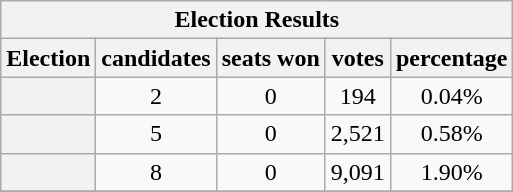<table class=wikitable style=text-align:center>
<tr>
<th colspan=5>Election Results</th>
</tr>
<tr>
<th>Election</th>
<th>candidates</th>
<th>seats won</th>
<th>votes</th>
<th>percentage</th>
</tr>
<tr>
<th></th>
<td>2</td>
<td>0</td>
<td>194</td>
<td>0.04%</td>
</tr>
<tr>
<th></th>
<td>5</td>
<td>0</td>
<td>2,521</td>
<td>0.58%</td>
</tr>
<tr>
<th></th>
<td>8</td>
<td>0</td>
<td>9,091</td>
<td>1.90%</td>
</tr>
<tr>
</tr>
</table>
